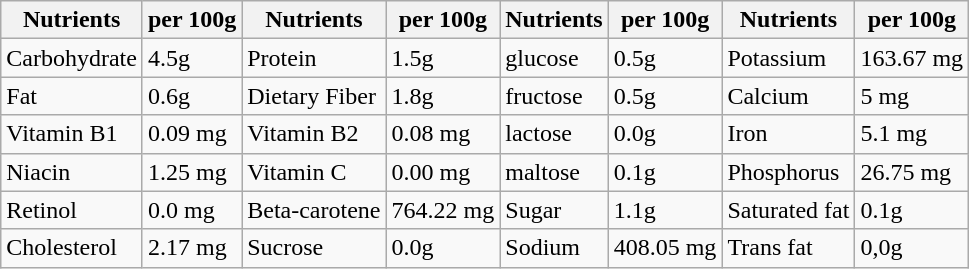<table class="wikitable">
<tr>
<th>Nutrients</th>
<th>per 100g</th>
<th>Nutrients</th>
<th>per 100g</th>
<th>Nutrients</th>
<th>per 100g</th>
<th>Nutrients</th>
<th>per 100g</th>
</tr>
<tr>
<td>Carbohydrate</td>
<td>4.5g</td>
<td>Protein</td>
<td>1.5g</td>
<td>glucose</td>
<td>0.5g</td>
<td>Potassium</td>
<td>163.67 mg</td>
</tr>
<tr>
<td>Fat</td>
<td>0.6g</td>
<td>Dietary Fiber</td>
<td>1.8g</td>
<td>fructose</td>
<td>0.5g</td>
<td>Calcium</td>
<td>5 mg</td>
</tr>
<tr>
<td>Vitamin B1</td>
<td>0.09 mg</td>
<td>Vitamin B2</td>
<td>0.08 mg</td>
<td>lactose</td>
<td>0.0g</td>
<td>Iron</td>
<td>5.1 mg</td>
</tr>
<tr>
<td>Niacin</td>
<td>1.25 mg</td>
<td>Vitamin C</td>
<td>0.00 mg</td>
<td>maltose</td>
<td>0.1g</td>
<td>Phosphorus</td>
<td>26.75 mg</td>
</tr>
<tr>
<td>Retinol</td>
<td>0.0 mg</td>
<td>Beta-carotene</td>
<td>764.22 mg</td>
<td>Sugar</td>
<td>1.1g</td>
<td>Saturated fat</td>
<td>0.1g</td>
</tr>
<tr>
<td>Cholesterol</td>
<td>2.17 mg</td>
<td>Sucrose</td>
<td>0.0g</td>
<td>Sodium</td>
<td>408.05 mg</td>
<td>Trans fat</td>
<td>0,0g</td>
</tr>
</table>
